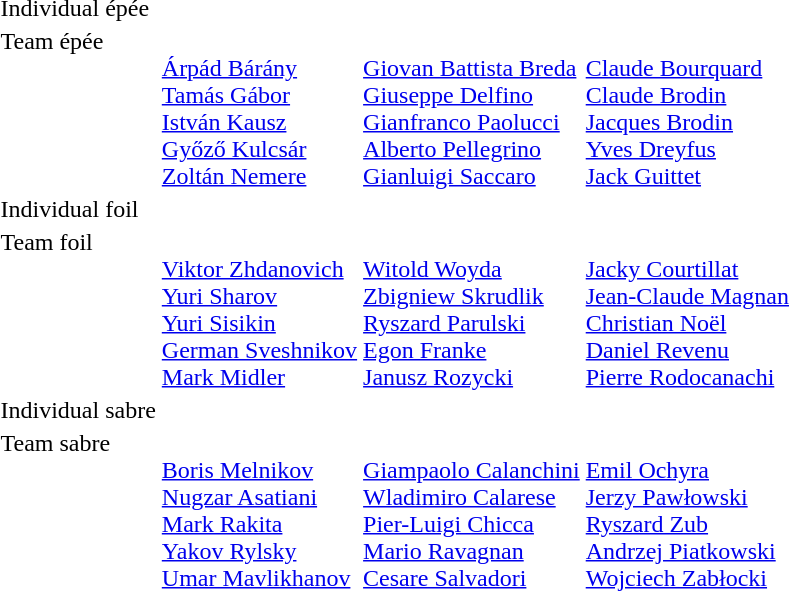<table>
<tr>
<td>Individual épée<br></td>
<td></td>
<td></td>
<td></td>
</tr>
<tr valign="top">
<td>Team épée<br></td>
<td><br><a href='#'>Árpád Bárány</a><br><a href='#'>Tamás Gábor</a><br><a href='#'>István Kausz</a><br><a href='#'>Győző Kulcsár</a><br><a href='#'>Zoltán Nemere</a></td>
<td><br><a href='#'>Giovan Battista Breda</a><br><a href='#'>Giuseppe Delfino</a><br><a href='#'>Gianfranco Paolucci</a><br><a href='#'>Alberto Pellegrino</a><br><a href='#'>Gianluigi Saccaro</a></td>
<td><br><a href='#'>Claude Bourquard</a><br><a href='#'>Claude Brodin</a><br><a href='#'>Jacques Brodin</a><br><a href='#'>Yves Dreyfus</a><br><a href='#'>Jack Guittet</a></td>
</tr>
<tr>
<td>Individual foil<br></td>
<td></td>
<td></td>
<td></td>
</tr>
<tr valign="top">
<td>Team foil<br></td>
<td><br> <a href='#'>Viktor Zhdanovich</a><br><a href='#'>Yuri Sharov</a><br><a href='#'>Yuri Sisikin</a><br><a href='#'>German Sveshnikov</a><br><a href='#'>Mark Midler</a></td>
<td><br><a href='#'>Witold Woyda</a><br><a href='#'>Zbigniew Skrudlik</a><br><a href='#'>Ryszard Parulski</a><br><a href='#'>Egon Franke</a><br><a href='#'>Janusz Rozycki</a></td>
<td><br><a href='#'>Jacky Courtillat</a><br><a href='#'>Jean-Claude Magnan</a><br><a href='#'>Christian Noël</a><br><a href='#'>Daniel Revenu</a><br><a href='#'>Pierre Rodocanachi</a></td>
</tr>
<tr>
<td>Individual sabre<br></td>
<td></td>
<td></td>
<td></td>
</tr>
<tr valign="top">
<td>Team sabre<br></td>
<td><br><a href='#'>Boris Melnikov</a><br><a href='#'>Nugzar Asatiani</a><br><a href='#'>Mark Rakita</a><br><a href='#'>Yakov Rylsky</a><br><a href='#'>Umar Mavlikhanov</a></td>
<td><br><a href='#'>Giampaolo Calanchini</a><br><a href='#'>Wladimiro Calarese</a><br><a href='#'>Pier-Luigi Chicca</a><br><a href='#'>Mario Ravagnan</a><br><a href='#'>Cesare Salvadori</a></td>
<td><br><a href='#'>Emil Ochyra</a><br><a href='#'>Jerzy Pawłowski</a><br><a href='#'>Ryszard Zub</a><br><a href='#'>Andrzej Piatkowski</a><br><a href='#'>Wojciech Zabłocki</a></td>
</tr>
<tr>
</tr>
</table>
